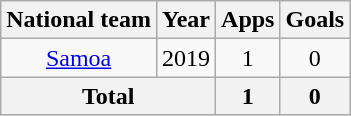<table class="wikitable" style="text-align:center">
<tr>
<th>National team</th>
<th>Year</th>
<th>Apps</th>
<th>Goals</th>
</tr>
<tr>
<td><a href='#'>Samoa</a></td>
<td>2019</td>
<td>1</td>
<td>0</td>
</tr>
<tr>
<th colspan=2>Total</th>
<th>1</th>
<th>0</th>
</tr>
</table>
